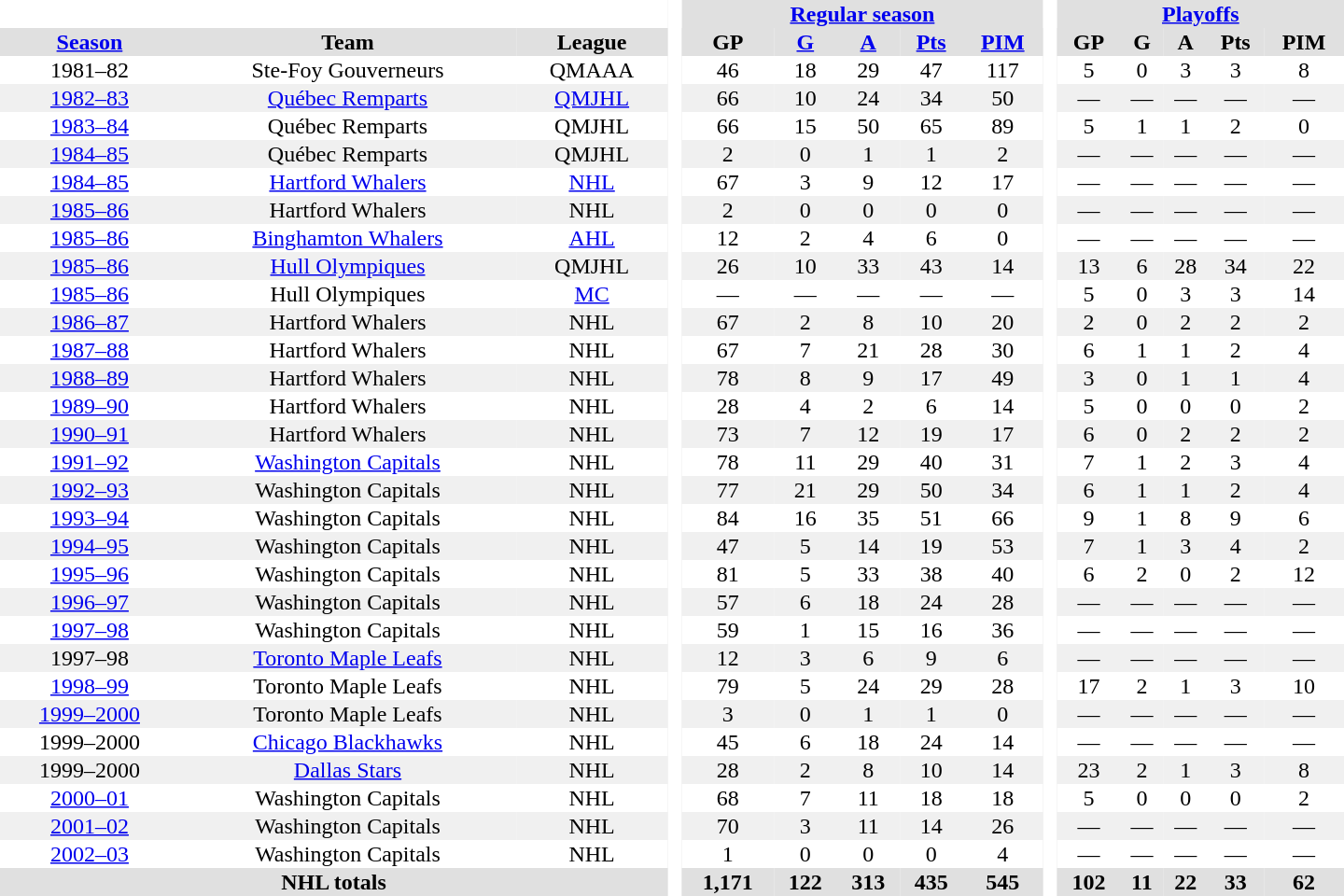<table border="0" cellpadding="1" cellspacing="0" style="text-align:center; width:60em">
<tr bgcolor="#e0e0e0">
<th colspan="3" bgcolor="#ffffff"> </th>
<th rowspan="99" bgcolor="#ffffff"> </th>
<th colspan="5"><a href='#'>Regular season</a></th>
<th rowspan="99" bgcolor="#ffffff"> </th>
<th colspan="5"><a href='#'>Playoffs</a></th>
</tr>
<tr bgcolor="#e0e0e0">
<th><a href='#'>Season</a></th>
<th>Team</th>
<th>League</th>
<th>GP</th>
<th><a href='#'>G</a></th>
<th><a href='#'>A</a></th>
<th><a href='#'>Pts</a></th>
<th><a href='#'>PIM</a></th>
<th>GP</th>
<th>G</th>
<th>A</th>
<th>Pts</th>
<th>PIM</th>
</tr>
<tr>
<td>1981–82</td>
<td>Ste-Foy Gouverneurs</td>
<td>QMAAA</td>
<td>46</td>
<td>18</td>
<td>29</td>
<td>47</td>
<td>117</td>
<td>5</td>
<td>0</td>
<td>3</td>
<td>3</td>
<td>8</td>
</tr>
<tr bgcolor="#f0f0f0">
<td><a href='#'>1982–83</a></td>
<td><a href='#'>Québec Remparts</a></td>
<td><a href='#'>QMJHL</a></td>
<td>66</td>
<td>10</td>
<td>24</td>
<td>34</td>
<td>50</td>
<td>—</td>
<td>—</td>
<td>—</td>
<td>—</td>
<td>—</td>
</tr>
<tr>
<td><a href='#'>1983–84</a></td>
<td>Québec Remparts</td>
<td>QMJHL</td>
<td>66</td>
<td>15</td>
<td>50</td>
<td>65</td>
<td>89</td>
<td>5</td>
<td>1</td>
<td>1</td>
<td>2</td>
<td>0</td>
</tr>
<tr bgcolor="#f0f0f0">
<td><a href='#'>1984–85</a></td>
<td>Québec Remparts</td>
<td>QMJHL</td>
<td>2</td>
<td>0</td>
<td>1</td>
<td>1</td>
<td>2</td>
<td>—</td>
<td>—</td>
<td>—</td>
<td>—</td>
<td>—</td>
</tr>
<tr>
<td><a href='#'>1984–85</a></td>
<td><a href='#'>Hartford Whalers</a></td>
<td><a href='#'>NHL</a></td>
<td>67</td>
<td>3</td>
<td>9</td>
<td>12</td>
<td>17</td>
<td>—</td>
<td>—</td>
<td>—</td>
<td>—</td>
<td>—</td>
</tr>
<tr bgcolor="#f0f0f0">
<td><a href='#'>1985–86</a></td>
<td>Hartford Whalers</td>
<td>NHL</td>
<td>2</td>
<td>0</td>
<td>0</td>
<td>0</td>
<td>0</td>
<td>—</td>
<td>—</td>
<td>—</td>
<td>—</td>
<td>—</td>
</tr>
<tr>
<td><a href='#'>1985–86</a></td>
<td><a href='#'>Binghamton Whalers</a></td>
<td><a href='#'>AHL</a></td>
<td>12</td>
<td>2</td>
<td>4</td>
<td>6</td>
<td>0</td>
<td>—</td>
<td>—</td>
<td>—</td>
<td>—</td>
<td>—</td>
</tr>
<tr bgcolor="#f0f0f0">
<td><a href='#'>1985–86</a></td>
<td><a href='#'>Hull Olympiques</a></td>
<td>QMJHL</td>
<td>26</td>
<td>10</td>
<td>33</td>
<td>43</td>
<td>14</td>
<td>13</td>
<td>6</td>
<td>28</td>
<td>34</td>
<td>22</td>
</tr>
<tr>
<td><a href='#'>1985–86</a></td>
<td>Hull Olympiques</td>
<td><a href='#'>MC</a></td>
<td>—</td>
<td>—</td>
<td>—</td>
<td>—</td>
<td>—</td>
<td>5</td>
<td>0</td>
<td>3</td>
<td>3</td>
<td>14</td>
</tr>
<tr bgcolor="#f0f0f0">
<td><a href='#'>1986–87</a></td>
<td>Hartford Whalers</td>
<td>NHL</td>
<td>67</td>
<td>2</td>
<td>8</td>
<td>10</td>
<td>20</td>
<td>2</td>
<td>0</td>
<td>2</td>
<td>2</td>
<td>2</td>
</tr>
<tr>
<td><a href='#'>1987–88</a></td>
<td>Hartford Whalers</td>
<td>NHL</td>
<td>67</td>
<td>7</td>
<td>21</td>
<td>28</td>
<td>30</td>
<td>6</td>
<td>1</td>
<td>1</td>
<td>2</td>
<td>4</td>
</tr>
<tr bgcolor="#f0f0f0">
<td><a href='#'>1988–89</a></td>
<td>Hartford Whalers</td>
<td>NHL</td>
<td>78</td>
<td>8</td>
<td>9</td>
<td>17</td>
<td>49</td>
<td>3</td>
<td>0</td>
<td>1</td>
<td>1</td>
<td>4</td>
</tr>
<tr>
<td><a href='#'>1989–90</a></td>
<td>Hartford Whalers</td>
<td>NHL</td>
<td>28</td>
<td>4</td>
<td>2</td>
<td>6</td>
<td>14</td>
<td>5</td>
<td>0</td>
<td>0</td>
<td>0</td>
<td>2</td>
</tr>
<tr bgcolor="#f0f0f0">
<td><a href='#'>1990–91</a></td>
<td>Hartford Whalers</td>
<td>NHL</td>
<td>73</td>
<td>7</td>
<td>12</td>
<td>19</td>
<td>17</td>
<td>6</td>
<td>0</td>
<td>2</td>
<td>2</td>
<td>2</td>
</tr>
<tr>
<td><a href='#'>1991–92</a></td>
<td><a href='#'>Washington Capitals</a></td>
<td>NHL</td>
<td>78</td>
<td>11</td>
<td>29</td>
<td>40</td>
<td>31</td>
<td>7</td>
<td>1</td>
<td>2</td>
<td>3</td>
<td>4</td>
</tr>
<tr bgcolor="#f0f0f0">
<td><a href='#'>1992–93</a></td>
<td>Washington Capitals</td>
<td>NHL</td>
<td>77</td>
<td>21</td>
<td>29</td>
<td>50</td>
<td>34</td>
<td>6</td>
<td>1</td>
<td>1</td>
<td>2</td>
<td>4</td>
</tr>
<tr>
<td><a href='#'>1993–94</a></td>
<td>Washington Capitals</td>
<td>NHL</td>
<td>84</td>
<td>16</td>
<td>35</td>
<td>51</td>
<td>66</td>
<td>9</td>
<td>1</td>
<td>8</td>
<td>9</td>
<td>6</td>
</tr>
<tr bgcolor="#f0f0f0">
<td><a href='#'>1994–95</a></td>
<td>Washington Capitals</td>
<td>NHL</td>
<td>47</td>
<td>5</td>
<td>14</td>
<td>19</td>
<td>53</td>
<td>7</td>
<td>1</td>
<td>3</td>
<td>4</td>
<td>2</td>
</tr>
<tr>
<td><a href='#'>1995–96</a></td>
<td>Washington Capitals</td>
<td>NHL</td>
<td>81</td>
<td>5</td>
<td>33</td>
<td>38</td>
<td>40</td>
<td>6</td>
<td>2</td>
<td>0</td>
<td>2</td>
<td>12</td>
</tr>
<tr bgcolor="#f0f0f0">
<td><a href='#'>1996–97</a></td>
<td>Washington Capitals</td>
<td>NHL</td>
<td>57</td>
<td>6</td>
<td>18</td>
<td>24</td>
<td>28</td>
<td>—</td>
<td>—</td>
<td>—</td>
<td>—</td>
<td>—</td>
</tr>
<tr>
<td><a href='#'>1997–98</a></td>
<td>Washington Capitals</td>
<td>NHL</td>
<td>59</td>
<td>1</td>
<td>15</td>
<td>16</td>
<td>36</td>
<td>—</td>
<td>—</td>
<td>—</td>
<td>—</td>
<td>—</td>
</tr>
<tr bgcolor="#f0f0f0">
<td>1997–98</td>
<td><a href='#'>Toronto Maple Leafs</a></td>
<td>NHL</td>
<td>12</td>
<td>3</td>
<td>6</td>
<td>9</td>
<td>6</td>
<td>—</td>
<td>—</td>
<td>—</td>
<td>—</td>
<td>—</td>
</tr>
<tr>
<td><a href='#'>1998–99</a></td>
<td>Toronto Maple Leafs</td>
<td>NHL</td>
<td>79</td>
<td>5</td>
<td>24</td>
<td>29</td>
<td>28</td>
<td>17</td>
<td>2</td>
<td>1</td>
<td>3</td>
<td>10</td>
</tr>
<tr bgcolor="#f0f0f0">
<td><a href='#'>1999–2000</a></td>
<td>Toronto Maple Leafs</td>
<td>NHL</td>
<td>3</td>
<td>0</td>
<td>1</td>
<td>1</td>
<td>0</td>
<td>—</td>
<td>—</td>
<td>—</td>
<td>—</td>
<td>—</td>
</tr>
<tr>
<td>1999–2000</td>
<td><a href='#'>Chicago Blackhawks</a></td>
<td>NHL</td>
<td>45</td>
<td>6</td>
<td>18</td>
<td>24</td>
<td>14</td>
<td>—</td>
<td>—</td>
<td>—</td>
<td>—</td>
<td>—</td>
</tr>
<tr bgcolor="#f0f0f0">
<td>1999–2000</td>
<td><a href='#'>Dallas Stars</a></td>
<td>NHL</td>
<td>28</td>
<td>2</td>
<td>8</td>
<td>10</td>
<td>14</td>
<td>23</td>
<td>2</td>
<td>1</td>
<td>3</td>
<td>8</td>
</tr>
<tr>
<td><a href='#'>2000–01</a></td>
<td>Washington Capitals</td>
<td>NHL</td>
<td>68</td>
<td>7</td>
<td>11</td>
<td>18</td>
<td>18</td>
<td>5</td>
<td>0</td>
<td>0</td>
<td>0</td>
<td>2</td>
</tr>
<tr bgcolor="#f0f0f0">
<td><a href='#'>2001–02</a></td>
<td>Washington Capitals</td>
<td>NHL</td>
<td>70</td>
<td>3</td>
<td>11</td>
<td>14</td>
<td>26</td>
<td>—</td>
<td>—</td>
<td>—</td>
<td>—</td>
<td>—</td>
</tr>
<tr>
<td><a href='#'>2002–03</a></td>
<td>Washington Capitals</td>
<td>NHL</td>
<td>1</td>
<td>0</td>
<td>0</td>
<td>0</td>
<td>4</td>
<td>—</td>
<td>—</td>
<td>—</td>
<td>—</td>
<td>—</td>
</tr>
<tr bgcolor="#e0e0e0">
<th colspan="3">NHL totals</th>
<th>1,171</th>
<th>122</th>
<th>313</th>
<th>435</th>
<th>545</th>
<th>102</th>
<th>11</th>
<th>22</th>
<th>33</th>
<th>62</th>
</tr>
</table>
